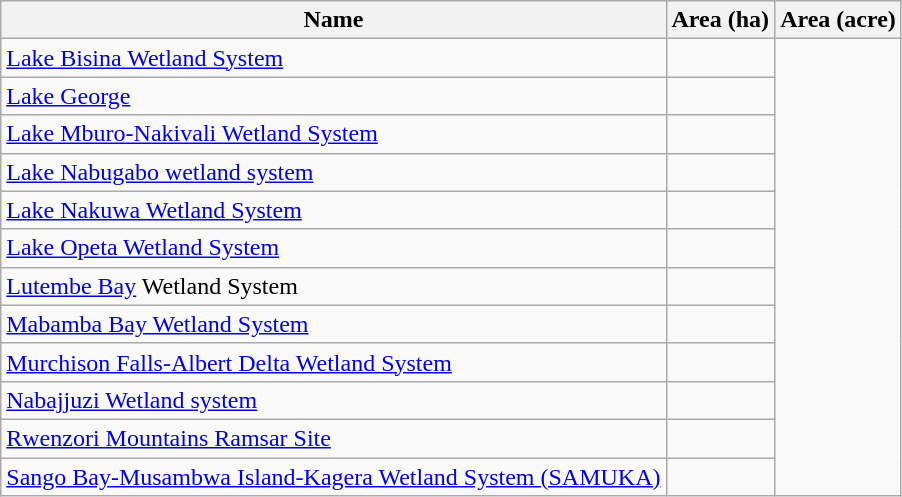<table class="wikitable sortable">
<tr>
<th scope="col" align=left>Name</th>
<th scope="col">Area (ha)</th>
<th scope="col">Area (acre)</th>
</tr>
<tr ---->
<td><a href='#'>Lake Bisina Wetland System</a></td>
<td></td>
</tr>
<tr ---->
<td><a href='#'>Lake George</a></td>
<td></td>
</tr>
<tr ---->
<td><a href='#'>Lake Mburo-Nakivali Wetland System</a></td>
<td></td>
</tr>
<tr ---->
<td><a href='#'>Lake Nabugabo wetland system</a></td>
<td></td>
</tr>
<tr ---->
<td><a href='#'>Lake Nakuwa Wetland System</a></td>
<td></td>
</tr>
<tr ---->
<td><a href='#'>Lake Opeta Wetland System</a></td>
<td></td>
</tr>
<tr ---->
<td><a href='#'>Lutembe Bay</a> Wetland System</td>
<td></td>
</tr>
<tr ---->
<td><a href='#'>Mabamba Bay Wetland System</a></td>
<td></td>
</tr>
<tr ---->
<td><a href='#'>Murchison Falls-Albert Delta Wetland System</a></td>
<td></td>
</tr>
<tr ---->
<td><a href='#'>Nabajjuzi Wetland system</a></td>
<td></td>
</tr>
<tr ---->
<td><a href='#'>Rwenzori Mountains Ramsar Site</a></td>
<td></td>
</tr>
<tr ---->
<td><a href='#'>Sango Bay-Musambwa Island-Kagera Wetland System (SAMUKA)</a></td>
<td></td>
</tr>
</table>
